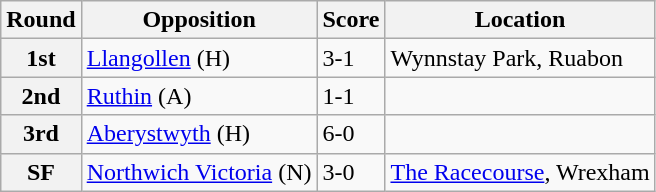<table class="wikitable">
<tr>
<th>Round</th>
<th>Opposition</th>
<th>Score</th>
<th>Location</th>
</tr>
<tr>
<th>1st</th>
<td><a href='#'>Llangollen</a> (H)</td>
<td>3-1</td>
<td>Wynnstay Park, Ruabon</td>
</tr>
<tr>
<th>2nd</th>
<td><a href='#'>Ruthin</a> (A)</td>
<td>1-1</td>
<td></td>
</tr>
<tr>
<th>3rd</th>
<td><a href='#'>Aberystwyth</a> (H)</td>
<td>6-0</td>
<td></td>
</tr>
<tr>
<th>SF</th>
<td><a href='#'>Northwich Victoria</a> (N)</td>
<td>3-0</td>
<td><a href='#'>The Racecourse</a>, Wrexham</td>
</tr>
</table>
